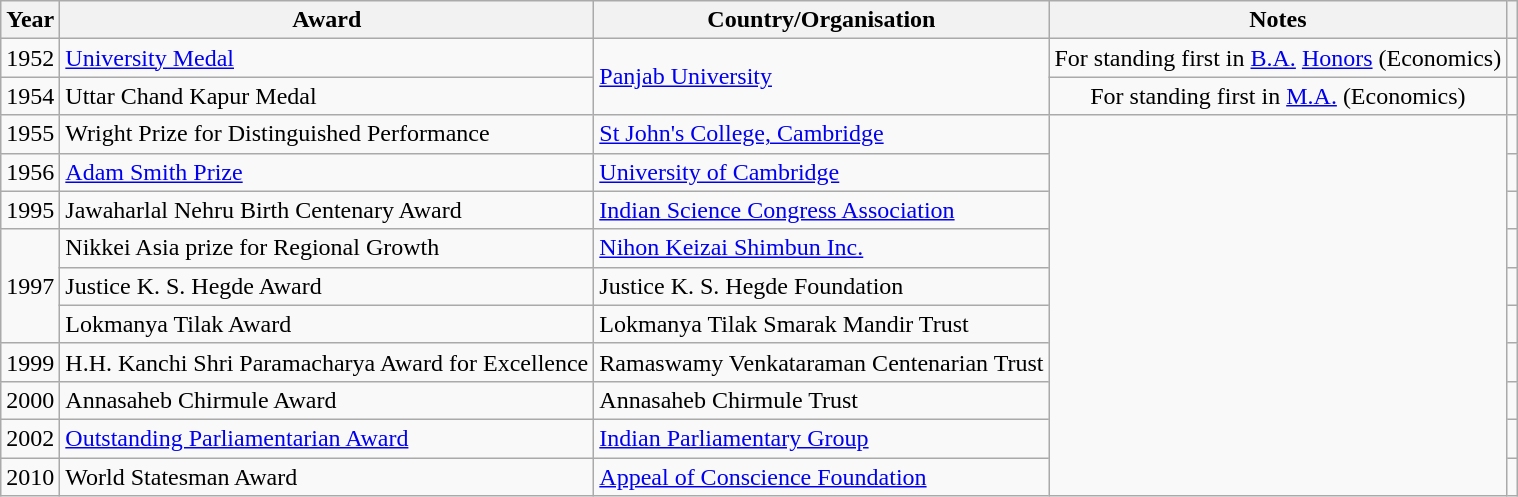<table class="wikitable sortable">
<tr>
<th>Year</th>
<th>Award</th>
<th>Country/Organisation</th>
<th>Notes</th>
<th></th>
</tr>
<tr>
<td>1952</td>
<td><a href='#'>University Medal</a></td>
<td rowspan="2"><a href='#'>Panjab University</a></td>
<td style="text-align: center;">For standing first in <a href='#'>B.A.</a> <a href='#'>Honors</a> (Economics)</td>
<td style="text-align: center;"></td>
</tr>
<tr>
<td>1954</td>
<td>Uttar Chand Kapur Medal</td>
<td style="text-align: center;">For standing first in <a href='#'>M.A.</a> (Economics)</td>
<td style="text-align: center;"></td>
</tr>
<tr>
<td>1955</td>
<td>Wright Prize for Distinguished Performance</td>
<td><a href='#'>St John's College, Cambridge</a></td>
<td rowspan="10"></td>
<td style="text-align: center;"></td>
</tr>
<tr>
<td>1956</td>
<td><a href='#'>Adam Smith Prize</a></td>
<td><a href='#'>University of Cambridge</a></td>
<td style="text-align: center;"></td>
</tr>
<tr>
<td>1995</td>
<td>Jawaharlal Nehru Birth Centenary Award</td>
<td><a href='#'>Indian Science Congress Association</a></td>
<td style="text-align: center;"></td>
</tr>
<tr>
<td rowspan="3">1997</td>
<td>Nikkei Asia prize for Regional Growth</td>
<td><a href='#'>Nihon Keizai Shimbun Inc.</a></td>
<td style="text-align: center;"></td>
</tr>
<tr>
<td>Justice K. S. Hegde Award</td>
<td>Justice K. S. Hegde Foundation</td>
<td style="text-align: center;"></td>
</tr>
<tr>
<td>Lokmanya Tilak Award</td>
<td>Lokmanya Tilak Smarak Mandir Trust</td>
<td style="text-align: center;"></td>
</tr>
<tr>
<td>1999</td>
<td>H.H. Kanchi Shri Paramacharya Award for Excellence</td>
<td>Ramaswamy Venkataraman Centenarian Trust</td>
<td style="text-align: center;"></td>
</tr>
<tr>
<td>2000</td>
<td>Annasaheb Chirmule Award</td>
<td>Annasaheb Chirmule Trust</td>
<td style="text-align: center;"></td>
</tr>
<tr>
<td>2002</td>
<td><a href='#'>Outstanding Parliamentarian Award</a></td>
<td><a href='#'>Indian Parliamentary Group</a></td>
<td style="text-align: center;"></td>
</tr>
<tr>
<td>2010</td>
<td>World Statesman Award</td>
<td><a href='#'>Appeal of Conscience Foundation</a></td>
<td style="text-align: center;"></td>
</tr>
</table>
